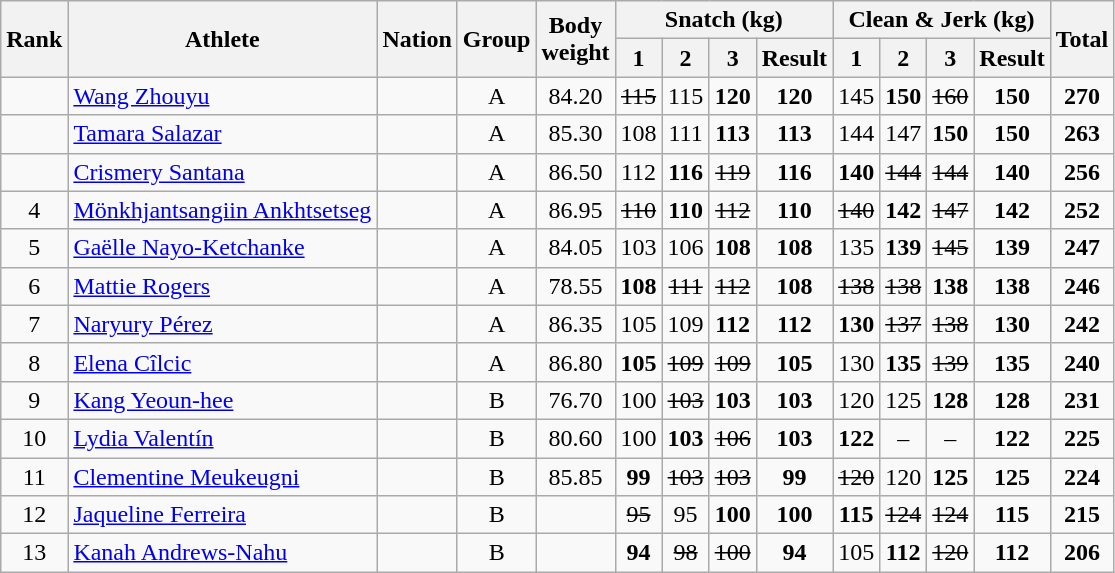<table class="wikitable sortable" style="text-align:center;">
<tr>
<th rowspan=2>Rank</th>
<th rowspan=2>Athlete</th>
<th rowspan=2>Nation</th>
<th rowspan=2>Group</th>
<th rowspan=2>Body<br>weight</th>
<th colspan=4>Snatch (kg)</th>
<th colspan=4>Clean & Jerk (kg)</th>
<th rowspan=2>Total</th>
</tr>
<tr>
<th>1</th>
<th>2</th>
<th>3</th>
<th>Result</th>
<th>1</th>
<th>2</th>
<th>3</th>
<th>Result</th>
</tr>
<tr>
<td></td>
<td align="left"><a href='#'>Wang Zhouyu</a></td>
<td align=left></td>
<td>A</td>
<td>84.20</td>
<td><s>115</s></td>
<td>115</td>
<td><strong>120</strong></td>
<td><strong>120</strong></td>
<td>145</td>
<td><strong>150</strong></td>
<td><s>160</s></td>
<td><strong>150</strong></td>
<td><strong>270</strong></td>
</tr>
<tr>
<td></td>
<td align="left"><a href='#'>Tamara Salazar</a></td>
<td align="left"></td>
<td>A</td>
<td>85.30</td>
<td>108</td>
<td>111</td>
<td><strong>113</strong></td>
<td><strong>113</strong></td>
<td>144</td>
<td>147</td>
<td><strong>150</strong></td>
<td><strong>150</strong></td>
<td><strong>263</strong></td>
</tr>
<tr>
<td></td>
<td align="left"><a href='#'>Crismery Santana</a></td>
<td align="left"></td>
<td>A</td>
<td>86.50</td>
<td>112</td>
<td><strong>116</strong></td>
<td><s>119</s></td>
<td><strong>116</strong></td>
<td><strong>140</strong></td>
<td><s>144</s></td>
<td><s>144</s></td>
<td><strong>140</strong></td>
<td><strong>256</strong></td>
</tr>
<tr>
<td>4</td>
<td align="left"><a href='#'>Mönkhjantsangiin Ankhtsetseg</a></td>
<td align="left"></td>
<td>A</td>
<td>86.95</td>
<td><s>110</s></td>
<td><strong>110</strong></td>
<td><s>112</s></td>
<td><strong>110</strong></td>
<td><s>140</s></td>
<td><strong>142</strong></td>
<td><s>147</s></td>
<td><strong>142</strong></td>
<td><strong>252</strong></td>
</tr>
<tr>
<td>5</td>
<td align="left"><a href='#'>Gaëlle Nayo-Ketchanke</a></td>
<td align="left"></td>
<td>A</td>
<td>84.05</td>
<td>103</td>
<td>106</td>
<td><strong>108</strong></td>
<td><strong>108</strong></td>
<td>135</td>
<td><strong>139</strong></td>
<td><s>145</s></td>
<td><strong>139</strong></td>
<td><strong>247</strong></td>
</tr>
<tr>
<td>6</td>
<td align="left"><a href='#'>Mattie Rogers</a></td>
<td align="left"></td>
<td>A</td>
<td>78.55</td>
<td><strong>108</strong></td>
<td><s>111</s></td>
<td><s>112</s></td>
<td><strong>108</strong></td>
<td><s>138</s></td>
<td><s>138</s></td>
<td><strong>138</strong></td>
<td><strong>138</strong></td>
<td><strong>246</strong></td>
</tr>
<tr>
<td>7</td>
<td align="left"><a href='#'>Naryury Pérez</a></td>
<td align="left"></td>
<td>A</td>
<td>86.35</td>
<td>105</td>
<td>109</td>
<td><strong>112</strong></td>
<td><strong>112</strong></td>
<td><strong>130</strong></td>
<td><s>137</s></td>
<td><s>138</s></td>
<td><strong>130</strong></td>
<td><strong>242</strong></td>
</tr>
<tr>
<td>8</td>
<td align="left"><a href='#'>Elena Cîlcic</a></td>
<td align="left"></td>
<td>A</td>
<td>86.80</td>
<td><strong>105</strong></td>
<td><s>109</s></td>
<td><s>109</s></td>
<td><strong>105</strong></td>
<td>130</td>
<td><strong>135</strong></td>
<td><s>139</s></td>
<td><strong>135</strong></td>
<td><strong>240</strong></td>
</tr>
<tr>
<td>9</td>
<td align="left"><a href='#'>Kang Yeoun-hee</a></td>
<td align=left></td>
<td>B</td>
<td>76.70</td>
<td>100</td>
<td><s>103</s></td>
<td><strong>103</strong></td>
<td><strong>103</strong></td>
<td>120</td>
<td>125</td>
<td><strong>128</strong></td>
<td><strong>128</strong></td>
<td><strong>231</strong></td>
</tr>
<tr>
<td>10</td>
<td align="left"><a href='#'>Lydia Valentín</a></td>
<td align=left></td>
<td>B</td>
<td>80.60</td>
<td>100</td>
<td><strong>103</strong></td>
<td><s>106</s></td>
<td><strong>103</strong></td>
<td><strong>122</strong></td>
<td>–</td>
<td>–</td>
<td><strong>122</strong></td>
<td><strong>225</strong></td>
</tr>
<tr>
<td>11</td>
<td align="left"><a href='#'>Clementine Meukeugni</a></td>
<td align=left></td>
<td>B</td>
<td>85.85</td>
<td><strong>99</strong></td>
<td><s>103</s></td>
<td><s>103</s></td>
<td><strong>99</strong></td>
<td><s>120</s></td>
<td>120</td>
<td><strong>125</strong></td>
<td><strong>125</strong></td>
<td><strong>224</strong></td>
</tr>
<tr>
<td>12</td>
<td align="left"><a href='#'>Jaqueline Ferreira</a></td>
<td align=left></td>
<td>B</td>
<td></td>
<td><s>95</s></td>
<td>95</td>
<td><strong>100</strong></td>
<td><strong>100</strong></td>
<td><strong>115</strong></td>
<td><s>124</s></td>
<td><s>124</s></td>
<td><strong>115</strong></td>
<td><strong>215</strong></td>
</tr>
<tr>
<td>13</td>
<td align="left"><a href='#'>Kanah Andrews-Nahu</a></td>
<td align=left></td>
<td>B</td>
<td></td>
<td><strong>94</strong></td>
<td><s>98</s></td>
<td><s>100</s></td>
<td><strong>94</strong></td>
<td>105</td>
<td><strong>112</strong></td>
<td><s>120</s></td>
<td><strong>112</strong></td>
<td><strong>206</strong></td>
</tr>
</table>
